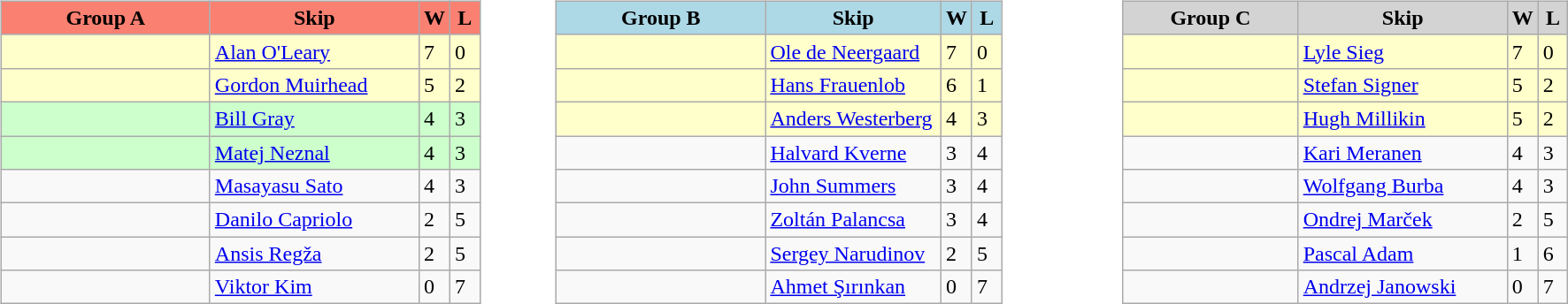<table table>
<tr>
<td valign=top width=10%><br><table class=wikitable>
<tr>
<th style="background: #FA8072;" width=150>Group A</th>
<th style="background: #FA8072;" width=150>Skip</th>
<th style="background: #FA8072;" width=15>W</th>
<th style="background: #FA8072;" width=15>L</th>
</tr>
<tr bgcolor=#ffffcc>
<td></td>
<td><a href='#'>Alan O'Leary</a></td>
<td>7</td>
<td>0</td>
</tr>
<tr bgcolor=#ffffcc>
<td></td>
<td><a href='#'>Gordon Muirhead</a></td>
<td>5</td>
<td>2</td>
</tr>
<tr bgcolor=#ccffcc>
<td></td>
<td><a href='#'>Bill Gray</a></td>
<td>4</td>
<td>3</td>
</tr>
<tr bgcolor=#ccffcc>
<td></td>
<td><a href='#'>Matej Neznal</a></td>
<td>4</td>
<td>3</td>
</tr>
<tr>
<td></td>
<td><a href='#'>Masayasu Sato</a></td>
<td>4</td>
<td>3</td>
</tr>
<tr>
<td></td>
<td><a href='#'>Danilo Capriolo</a></td>
<td>2</td>
<td>5</td>
</tr>
<tr>
<td></td>
<td><a href='#'>Ansis Regža</a></td>
<td>2</td>
<td>5</td>
</tr>
<tr>
<td></td>
<td><a href='#'>Viktor Kim</a></td>
<td>0</td>
<td>7</td>
</tr>
</table>
</td>
<td valign=top width=10%><br><table class=wikitable>
<tr>
<th style="background: #ADD8E6;" width=150>Group B</th>
<th style="background: #ADD8E6;" width=125>Skip</th>
<th style="background: #ADD8E6;" width=15>W</th>
<th style="background: #ADD8E6;" width=15>L</th>
</tr>
<tr bgcolor=#ffffcc>
<td></td>
<td><a href='#'>Ole de Neergaard</a></td>
<td>7</td>
<td>0</td>
</tr>
<tr bgcolor=#ffffcc>
<td></td>
<td><a href='#'>Hans Frauenlob</a></td>
<td>6</td>
<td>1</td>
</tr>
<tr bgcolor=#ffffcc>
<td></td>
<td><a href='#'>Anders Westerberg</a></td>
<td>4</td>
<td>3</td>
</tr>
<tr>
<td></td>
<td><a href='#'>Halvard Kverne</a></td>
<td>3</td>
<td>4</td>
</tr>
<tr>
<td></td>
<td><a href='#'>John Summers</a></td>
<td>3</td>
<td>4</td>
</tr>
<tr>
<td></td>
<td><a href='#'>Zoltán Palancsa</a></td>
<td>3</td>
<td>4</td>
</tr>
<tr>
<td></td>
<td><a href='#'>Sergey Narudinov</a></td>
<td>2</td>
<td>5</td>
</tr>
<tr>
<td></td>
<td><a href='#'>Ahmet Şırınkan</a></td>
<td>0</td>
<td>7</td>
</tr>
</table>
</td>
<td valign=top width=10%><br><table class=wikitable>
<tr>
<th style="background: #D3D3D3;" width=125>Group C</th>
<th style="background: #D3D3D3;" width=150>Skip</th>
<th style="background: #D3D3D3;" width=15>W</th>
<th style="background: #D3D3D3;" width=15>L</th>
</tr>
<tr bgcolor=#ffffcc>
<td></td>
<td><a href='#'>Lyle Sieg</a></td>
<td>7</td>
<td>0</td>
</tr>
<tr bgcolor=#ffffcc>
<td></td>
<td><a href='#'>Stefan Signer</a></td>
<td>5</td>
<td>2</td>
</tr>
<tr bgcolor=#ffffcc>
<td></td>
<td><a href='#'>Hugh Millikin</a></td>
<td>5</td>
<td>2</td>
</tr>
<tr>
<td></td>
<td><a href='#'>Kari Meranen</a></td>
<td>4</td>
<td>3</td>
</tr>
<tr>
<td></td>
<td><a href='#'>Wolfgang Burba</a></td>
<td>4</td>
<td>3</td>
</tr>
<tr>
<td></td>
<td><a href='#'>Ondrej Marček</a></td>
<td>2</td>
<td>5</td>
</tr>
<tr>
<td></td>
<td><a href='#'>Pascal Adam</a></td>
<td>1</td>
<td>6</td>
</tr>
<tr>
<td></td>
<td><a href='#'>Andrzej Janowski</a></td>
<td>0</td>
<td>7</td>
</tr>
</table>
</td>
</tr>
</table>
